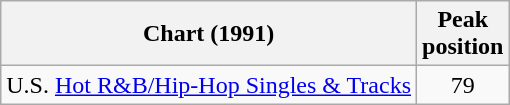<table class="wikitable sortable">
<tr>
<th align="left">Chart (1991)</th>
<th align="center">Peak<br>position</th>
</tr>
<tr>
<td align="left">U.S. <a href='#'>Hot R&B/Hip-Hop Singles & Tracks</a></td>
<td align="center">79</td>
</tr>
</table>
